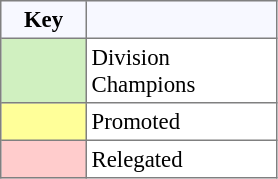<table bgcolor="#f7f8ff" cellpadding="3" cellspacing="0" border="1" style="font-size: 95%; border: gray solid 1px; border-collapse: collapse;text-align:center;">
<tr>
<th width=50>Key</th>
<th width=120></th>
</tr>
<tr>
<td style="background:#D0F0C0;" width="20"></td>
<td bgcolor="#ffffff" align="left">Division Champions</td>
</tr>
<tr>
<td style="background:#FFFF99;" width="20"></td>
<td bgcolor="#ffffff" align="left">Promoted</td>
</tr>
<tr>
<td style="background: #FFCCCC" width="20"></td>
<td bgcolor="#ffffff" align="left">Relegated</td>
</tr>
</table>
